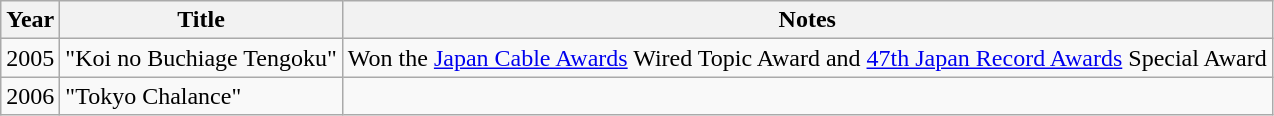<table class="wikitable">
<tr>
<th>Year</th>
<th>Title</th>
<th>Notes</th>
</tr>
<tr>
<td>2005</td>
<td>"Koi no Buchiage Tengoku"</td>
<td>Won the <a href='#'>Japan Cable Awards</a> Wired Topic Award and <a href='#'>47th Japan Record Awards</a> Special Award</td>
</tr>
<tr>
<td>2006</td>
<td>"Tokyo Chalance"</td>
<td></td>
</tr>
</table>
